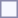<table style="border:1px solid #8888aa; background-color:#f7f8ff; padding:5px; font-size:95%; margin: 0px 12px 12px 0px;">
</table>
